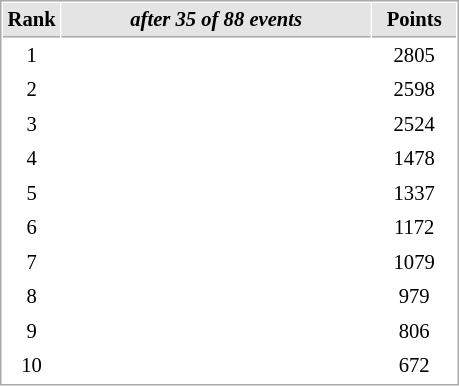<table cellspacing="1" cellpadding="3" style="border:1px solid #AAAAAA;font-size:86%">
<tr style="background-color: #E4E4E4;">
<th style="border-bottom:1px solid #AAAAAA; width: 10px;">Rank</th>
<th style="border-bottom:1px solid #AAAAAA; width: 200px;"><em>after 35 of 88 events</em></th>
<th style="border-bottom:1px solid #AAAAAA; width: 50px;">Points</th>
</tr>
<tr>
<td align=center>1</td>
<td></td>
<td align=center>2805</td>
</tr>
<tr>
<td align=center>2</td>
<td></td>
<td align=center>2598</td>
</tr>
<tr>
<td align=center>3</td>
<td></td>
<td align=center>2524</td>
</tr>
<tr>
<td align=center>4</td>
<td></td>
<td align=center>1478</td>
</tr>
<tr>
<td align=center>5</td>
<td></td>
<td align=center>1337</td>
</tr>
<tr>
<td align=center>6</td>
<td></td>
<td align=center>1172</td>
</tr>
<tr>
<td align=center>7</td>
<td></td>
<td align=center>1079</td>
</tr>
<tr>
<td align=center>8</td>
<td></td>
<td align=center>979</td>
</tr>
<tr>
<td align=center>9</td>
<td></td>
<td align=center>806</td>
</tr>
<tr>
<td align=center>10</td>
<td></td>
<td align=center>672</td>
</tr>
</table>
